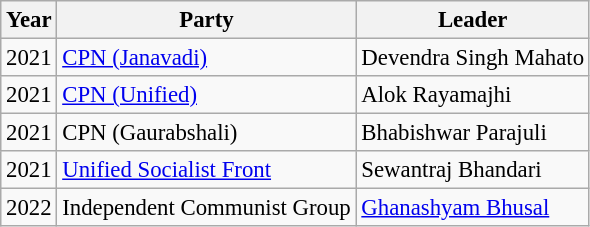<table class="sortable wikitable" style="font-size: 95%;">
<tr>
<th>Year</th>
<th>Party</th>
<th>Leader</th>
</tr>
<tr>
<td>2021</td>
<td><a href='#'>CPN (Janavadi)</a></td>
<td>Devendra Singh Mahato</td>
</tr>
<tr>
<td>2021</td>
<td><a href='#'>CPN (Unified)</a></td>
<td>Alok Rayamajhi</td>
</tr>
<tr>
<td>2021</td>
<td>CPN (Gaurabshali)</td>
<td>Bhabishwar Parajuli</td>
</tr>
<tr>
<td>2021</td>
<td><a href='#'>Unified Socialist Front</a></td>
<td>Sewantraj Bhandari</td>
</tr>
<tr>
<td>2022</td>
<td>Independent Communist Group</td>
<td><a href='#'>Ghanashyam Bhusal</a></td>
</tr>
</table>
